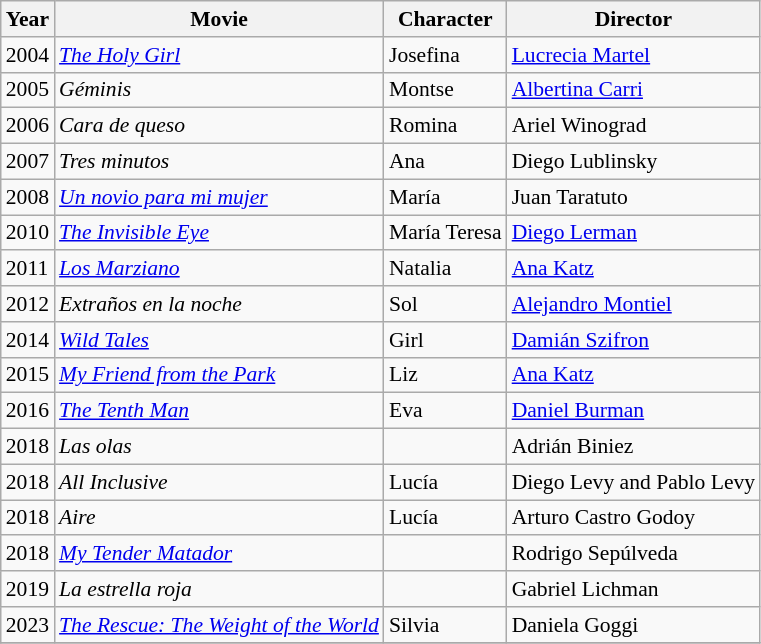<table class="wikitable" style="font-size: 90%;">
<tr>
<th>Year</th>
<th>Movie</th>
<th>Character</th>
<th>Director</th>
</tr>
<tr>
<td>2004</td>
<td><em><a href='#'>The Holy Girl</a></em></td>
<td>Josefina</td>
<td><a href='#'>Lucrecia Martel</a></td>
</tr>
<tr>
<td>2005</td>
<td><em>Géminis</em></td>
<td>Montse</td>
<td><a href='#'>Albertina Carri</a></td>
</tr>
<tr>
<td>2006</td>
<td><em>Cara de queso</em></td>
<td>Romina</td>
<td>Ariel Winograd</td>
</tr>
<tr>
<td>2007</td>
<td><em>Tres minutos</em></td>
<td>Ana</td>
<td>Diego Lublinsky</td>
</tr>
<tr>
<td>2008</td>
<td><em><a href='#'>Un novio para mi mujer</a></em></td>
<td>María</td>
<td>Juan Taratuto</td>
</tr>
<tr>
<td>2010</td>
<td><em><a href='#'>The Invisible Eye</a></em></td>
<td>María Teresa</td>
<td><a href='#'>Diego Lerman</a></td>
</tr>
<tr>
<td>2011</td>
<td><em><a href='#'>Los Marziano</a></em></td>
<td>Natalia</td>
<td><a href='#'>Ana Katz</a></td>
</tr>
<tr>
<td>2012</td>
<td><em>Extraños en la noche</em></td>
<td>Sol</td>
<td><a href='#'>Alejandro Montiel</a></td>
</tr>
<tr>
<td>2014</td>
<td><em><a href='#'>Wild Tales</a></em></td>
<td>Girl</td>
<td><a href='#'>Damián Szifron</a></td>
</tr>
<tr>
<td>2015</td>
<td><em><a href='#'>My Friend from the Park</a></em></td>
<td>Liz</td>
<td><a href='#'>Ana Katz</a></td>
</tr>
<tr>
<td>2016</td>
<td><em><a href='#'>The Tenth Man</a></em></td>
<td>Eva</td>
<td><a href='#'>Daniel Burman</a></td>
</tr>
<tr>
<td>2018</td>
<td><em>Las olas</em></td>
<td></td>
<td>Adrián Biniez</td>
</tr>
<tr>
<td>2018</td>
<td><em>All Inclusive</em></td>
<td>Lucía</td>
<td>Diego Levy and Pablo Levy</td>
</tr>
<tr>
<td>2018</td>
<td><em>Aire</em></td>
<td>Lucía</td>
<td>Arturo Castro Godoy</td>
</tr>
<tr>
<td>2018</td>
<td><em><a href='#'>My Tender Matador</a></em></td>
<td></td>
<td>Rodrigo Sepúlveda</td>
</tr>
<tr>
<td>2019</td>
<td><em>La estrella roja</em></td>
<td></td>
<td>Gabriel Lichman</td>
</tr>
<tr>
<td>2023</td>
<td><em><a href='#'>The Rescue: The Weight of the World</a></em></td>
<td>Silvia</td>
<td>Daniela Goggi</td>
</tr>
<tr>
</tr>
</table>
